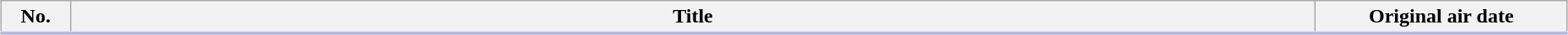<table class="wikitable" style="width:98%; margin:auto; background:#FFF;">
<tr style="border-bottom: 3px solid #CCF;">
<th style="width:3em;">No.</th>
<th>Title</th>
<th style="width:12em;">Original air date</th>
</tr>
<tr>
</tr>
</table>
